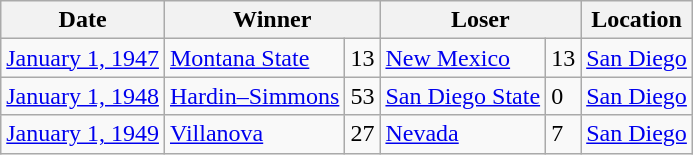<table class="wikitable">
<tr>
<th>Date</th>
<th colspan="2">Winner</th>
<th colspan="2">Loser</th>
<th>Location</th>
</tr>
<tr>
<td><a href='#'>January 1, 1947</a></td>
<td><a href='#'>Montana State</a></td>
<td>13</td>
<td><a href='#'>New Mexico</a></td>
<td>13</td>
<td><a href='#'>San Diego</a></td>
</tr>
<tr>
<td><a href='#'>January 1, 1948</a></td>
<td><a href='#'>Hardin–Simmons</a></td>
<td>53</td>
<td><a href='#'>San Diego State</a></td>
<td>0</td>
<td><a href='#'>San Diego</a></td>
</tr>
<tr>
<td><a href='#'>January 1, 1949</a></td>
<td><a href='#'>Villanova</a></td>
<td>27</td>
<td><a href='#'>Nevada</a></td>
<td>7</td>
<td><a href='#'>San Diego</a></td>
</tr>
</table>
